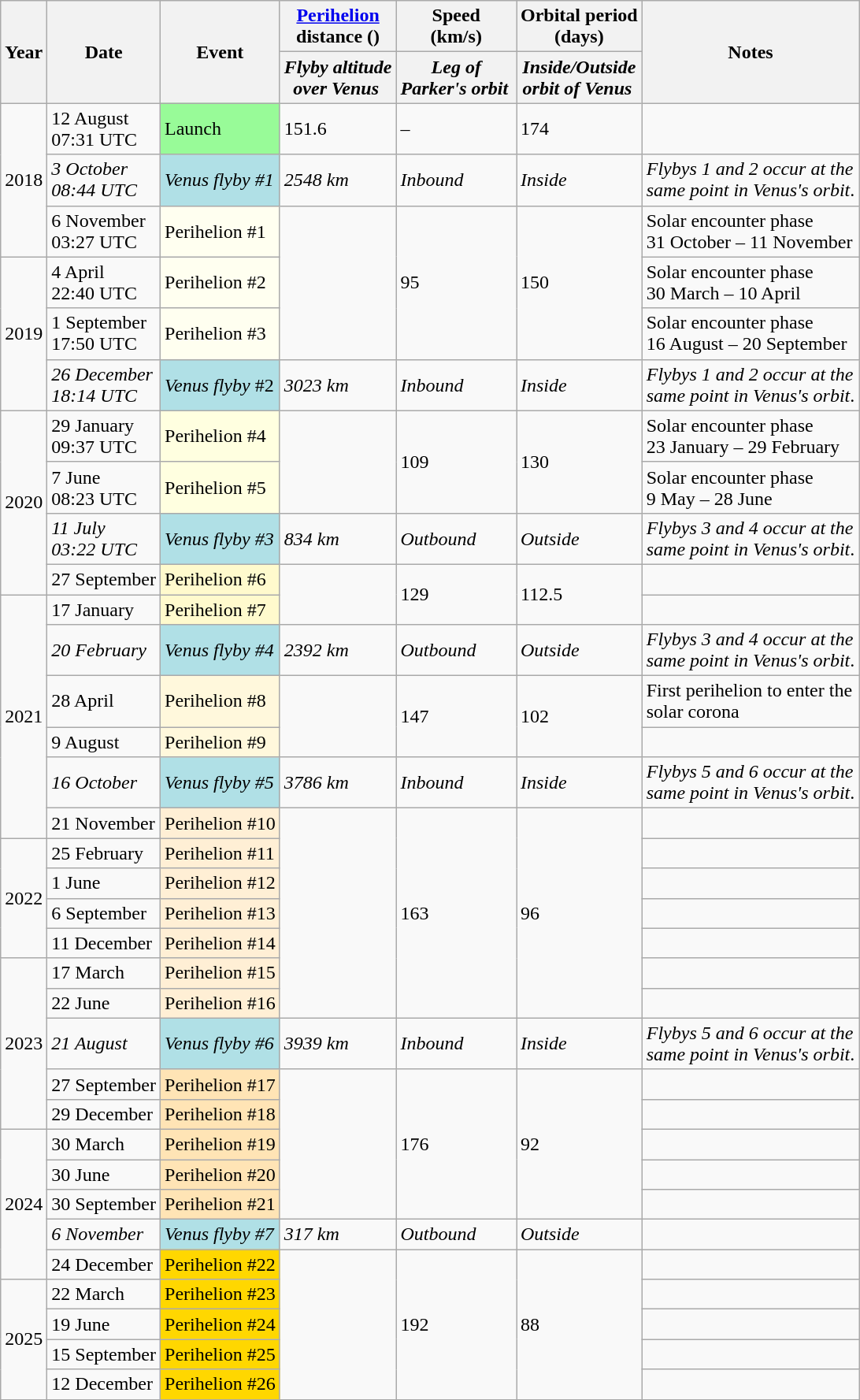<table class="wikitable" style="border: none;">
<tr>
<th rowspan=2>Year</th>
<th rowspan=2>Date</th>
<th rowspan=2>Event</th>
<th><a href='#'>Perihelion</a><br>distance ()</th>
<th>Speed <br>(km/s)</th>
<th>Orbital period<br>(days)</th>
<th rowspan=2>Notes</th>
</tr>
<tr>
<th><em>Flyby altitude<br>over Venus</em> </th>
<th><em>Leg of<br>Parker's orbit</em> </th>
<th><em>Inside/Outside<br>orbit of Venus</em> </th>
</tr>
<tr>
<td rowspan=3>2018</td>
<td>12 August<br>07:31 UTC</td>
<td bgcolor=PaleGreen>Launch</td>
<td>151.6</td>
<td>–</td>
<td>174</td>
<td></td>
</tr>
<tr>
<td><em>3 October<br>08:44 UTC</em></td>
<td bgcolor=PowderBlue><em>Venus flyby #1</em></td>
<td><em>2548 km</em></td>
<td><em>Inbound</em></td>
<td><em>Inside</em></td>
<td><em>Flybys 1 and 2 occur at the<br>same point in Venus's orbit</em>.</td>
</tr>
<tr>
<td>6 November<br>03:27 UTC</td>
<td bgcolor=Ivory>Perihelion  #1</td>
<td rowspan="3"></td>
<td rowspan="3">95</td>
<td rowspan="3">150</td>
<td>Solar encounter phase<br>31 October – 11 November</td>
</tr>
<tr>
<td rowspan=3>2019</td>
<td>4 April<br>22:40 UTC</td>
<td bgcolor=Ivory>Perihelion  #2</td>
<td>Solar encounter phase<br>30 March – 10 April</td>
</tr>
<tr>
<td>1 September<br>17:50 UTC</td>
<td bgcolor=Ivory>Perihelion  #3</td>
<td>Solar encounter phase<br>16 August – 20 September </td>
</tr>
<tr>
<td><em>26 December</em><br><em>18:14 UTC</em></td>
<td bgcolor=PowderBlue><em>Venus flyby</em> #2</td>
<td><em>3023 km</em></td>
<td><em>Inbound</em></td>
<td><em>Inside</em></td>
<td><em>Flybys 1 and 2 occur at the<br>same point in Venus's orbit</em>.</td>
</tr>
<tr>
<td rowspan=4>2020</td>
<td>29 January<br>09:37 UTC</td>
<td bgcolor=LightYellow>Perihelion  #4</td>
<td rowspan="2"></td>
<td rowspan="2">109</td>
<td rowspan="2">130</td>
<td>Solar encounter phase<br>23 January – 29 February</td>
</tr>
<tr>
<td>7 June<br>08:23 UTC</td>
<td bgcolor=LightYellow>Perihelion  #5</td>
<td>Solar encounter phase<br>9 May – 28 June</td>
</tr>
<tr>
<td><em>11 July</em><br><em>03:22 UTC</em></td>
<td bgcolor=PowderBlue><em>Venus flyby #3</em></td>
<td><em>834 km</em></td>
<td><em>Outbound</em></td>
<td><em>Outside</em></td>
<td><em>Flybys 3 and 4 occur at the<br> same point in Venus's orbit</em>.</td>
</tr>
<tr>
<td>27 September</td>
<td bgcolor=LemonChiffon>Perihelion  #6</td>
<td rowspan="2"></td>
<td rowspan="2">129</td>
<td rowspan="2">112.5</td>
<td></td>
</tr>
<tr>
<td rowspan=6>2021</td>
<td>17 January</td>
<td bgcolor=LemonChiffon>Perihelion  #7</td>
<td></td>
</tr>
<tr>
<td><em>20 February</em></td>
<td bgcolor=PowderBlue><em>Venus flyby #4</em></td>
<td><em>2392 km</em></td>
<td><em>Outbound</em></td>
<td><em>Outside</em></td>
<td><em>Flybys 3 and 4 occur at the<br> same point in Venus's orbit</em>.</td>
</tr>
<tr>
<td>28 April</td>
<td bgcolor="Cornsilk">Perihelion  #8</td>
<td rowspan="2"></td>
<td rowspan="2">147</td>
<td rowspan="2">102</td>
<td>First perihelion to enter the<br>solar corona</td>
</tr>
<tr>
<td>9 August</td>
<td bgcolor=Cornsilk>Perihelion  #9</td>
<td></td>
</tr>
<tr>
<td><em>16 October</em></td>
<td bgcolor=PowderBlue><em>Venus flyby #5</em></td>
<td><em>3786 km</em></td>
<td><em>Inbound</em></td>
<td><em>Inside</em></td>
<td><em>Flybys 5 and 6 occur at the<br>same point in Venus's orbit</em>.</td>
</tr>
<tr>
<td>21 November</td>
<td bgcolor=PapayaWhip>Perihelion #10</td>
<td rowspan="7"></td>
<td rowspan="7">163</td>
<td rowspan="7">96</td>
<td></td>
</tr>
<tr>
<td rowspan=4>2022</td>
<td>25 February</td>
<td bgcolor=PapayaWhip>Perihelion #11</td>
<td></td>
</tr>
<tr>
<td>1 June</td>
<td bgcolor=PapayaWhip>Perihelion #12</td>
<td></td>
</tr>
<tr>
<td>6 September</td>
<td bgcolor=PapayaWhip>Perihelion #13</td>
<td></td>
</tr>
<tr>
<td>11 December</td>
<td bgcolor=PapayaWhip>Perihelion #14</td>
<td></td>
</tr>
<tr>
<td rowspan=5>2023</td>
<td>17 March</td>
<td bgcolor=PapayaWhip>Perihelion #15</td>
<td></td>
</tr>
<tr>
<td>22 June</td>
<td bgcolor=PapayaWhip>Perihelion #16</td>
<td></td>
</tr>
<tr>
<td><em>21 August</em></td>
<td bgcolor=PowderBlue><em>Venus flyby  #6</em></td>
<td><em>3939 km</em></td>
<td><em>Inbound</em></td>
<td><em>Inside</em></td>
<td><em>Flybys 5 and 6 occur at the<br> same point in Venus's orbit</em>.</td>
</tr>
<tr>
<td>27 September</td>
<td bgcolor=Moccasin>Perihelion #17</td>
<td rowspan="5"></td>
<td rowspan="5">176</td>
<td rowspan="5">92</td>
<td></td>
</tr>
<tr>
<td>29 December</td>
<td bgcolor=Moccasin>Perihelion #18</td>
<td></td>
</tr>
<tr>
<td rowspan=5>2024</td>
<td>30 March</td>
<td bgcolor=Moccasin>Perihelion #19</td>
<td></td>
</tr>
<tr>
<td>30 June</td>
<td bgcolor=Moccasin>Perihelion #20</td>
<td></td>
</tr>
<tr>
<td>30 September</td>
<td bgcolor=Moccasin>Perihelion #21</td>
<td></td>
</tr>
<tr>
<td><em>6 November</em></td>
<td bgcolor=PowderBlue><em>Venus flyby #7</em></td>
<td><em>317 km</em></td>
<td><em>Outbound</em></td>
<td><em>Outside</em></td>
<td></td>
</tr>
<tr>
<td>24 December</td>
<td bgcolor=Gold>Perihelion #22</td>
<td rowspan="5"></td>
<td rowspan="5">192</td>
<td rowspan="5">88</td>
<td></td>
</tr>
<tr>
<td rowspan=4>2025</td>
<td>22 March</td>
<td bgcolor=Gold>Perihelion #23</td>
<td></td>
</tr>
<tr>
<td>19 June</td>
<td bgcolor=Gold>Perihelion #24</td>
<td></td>
</tr>
<tr>
<td>15 September</td>
<td bgcolor=Gold>Perihelion #25</td>
<td></td>
</tr>
<tr>
<td>12 December</td>
<td bgcolor=Gold>Perihelion #26</td>
<td></td>
</tr>
</table>
